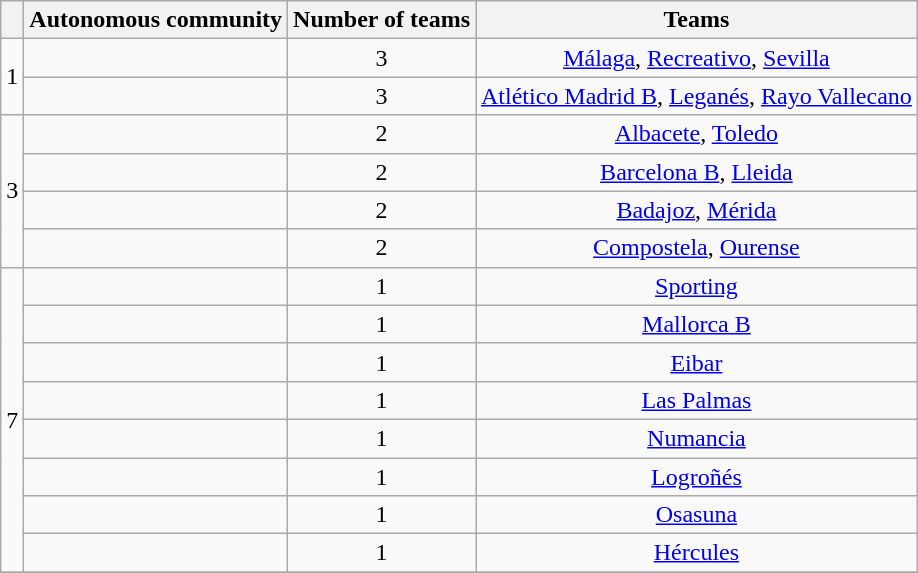<table class="wikitable">
<tr>
<th></th>
<th>Autonomous community</th>
<th>Number of teams</th>
<th>Teams</th>
</tr>
<tr>
<td rowspan=2>1</td>
<td></td>
<td align=center>3</td>
<td align=center><a href='#'>Málaga</a>, <a href='#'>Recreativo</a>, <a href='#'>Sevilla</a></td>
</tr>
<tr>
<td></td>
<td align=center>3</td>
<td align=center><a href='#'>Atlético Madrid B</a>, <a href='#'>Leganés</a>, <a href='#'>Rayo Vallecano</a></td>
</tr>
<tr>
<td rowspan=4>3</td>
<td></td>
<td align=center>2</td>
<td align=center><a href='#'>Albacete</a>, <a href='#'>Toledo</a></td>
</tr>
<tr>
<td></td>
<td align=center>2</td>
<td align=center><a href='#'>Barcelona B</a>, <a href='#'>Lleida</a></td>
</tr>
<tr>
<td></td>
<td align=center>2</td>
<td align=center><a href='#'>Badajoz</a>, <a href='#'>Mérida</a></td>
</tr>
<tr>
<td></td>
<td align=center>2</td>
<td align=center><a href='#'>Compostela</a>, <a href='#'>Ourense</a></td>
</tr>
<tr>
<td rowspan=8>7</td>
<td></td>
<td align=center>1</td>
<td align=center><a href='#'>Sporting</a></td>
</tr>
<tr>
<td></td>
<td align=center>1</td>
<td align=center><a href='#'>Mallorca B</a></td>
</tr>
<tr>
<td></td>
<td align=center>1</td>
<td align=center><a href='#'>Eibar</a></td>
</tr>
<tr>
<td></td>
<td align=center>1</td>
<td align=center><a href='#'>Las Palmas</a></td>
</tr>
<tr>
<td></td>
<td align=center>1</td>
<td align=center><a href='#'>Numancia</a></td>
</tr>
<tr>
<td></td>
<td align=center>1</td>
<td align=center><a href='#'>Logroñés</a></td>
</tr>
<tr>
<td></td>
<td align=center>1</td>
<td align=center><a href='#'>Osasuna</a></td>
</tr>
<tr>
<td></td>
<td align=center>1</td>
<td align=center><a href='#'>Hércules</a></td>
</tr>
<tr>
</tr>
</table>
